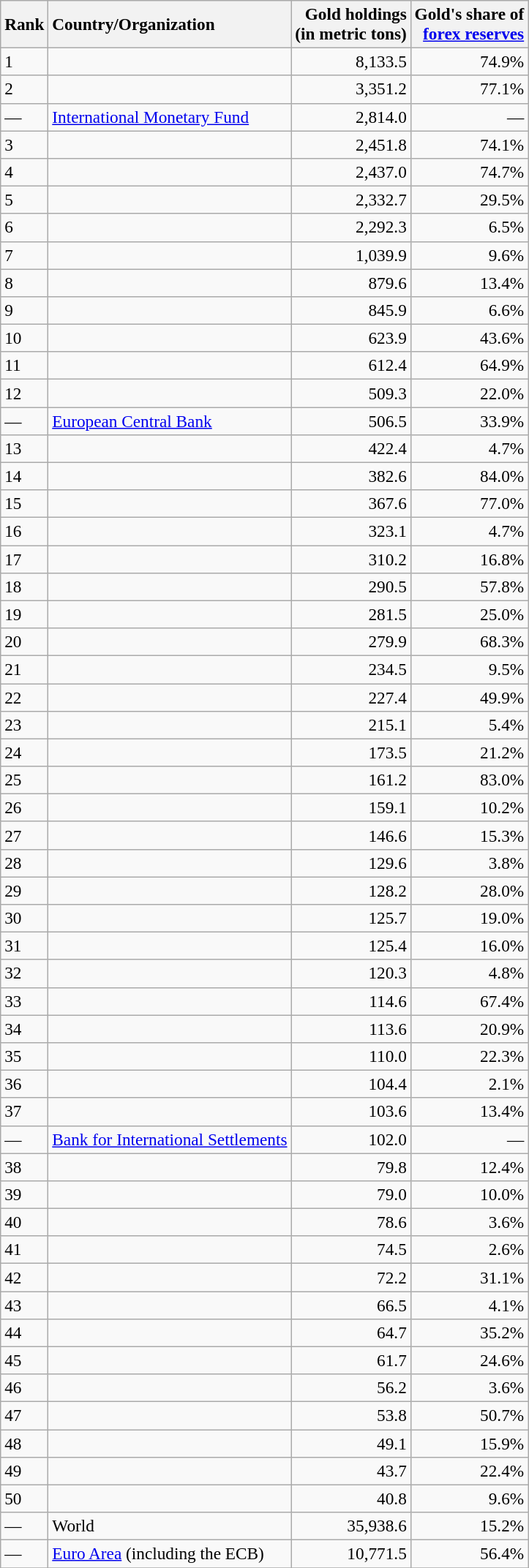<table class="wikitable sortable" style="font-size:97%;">
<tr>
<th style="text-align:left" data-sort-type="number">Rank</th>
<th style="text-align:left">Country/Organization</th>
<th style="text-align:right" data-sort-type="number">Gold holdings<br>(in metric tons)</th>
<th style="text-align:right" data-sort-type="number">Gold's share of<br><a href='#'>forex reserves</a></th>
</tr>
<tr ->
<td>1</td>
<td></td>
<td align="right">8,133.5</td>
<td align="right">74.9%</td>
</tr>
<tr>
<td>2</td>
<td></td>
<td align="right">3,351.2</td>
<td align="right">77.1%</td>
</tr>
<tr>
<td>—</td>
<td><a href='#'>International Monetary Fund</a></td>
<td align="right">2,814.0</td>
<td align="right">—</td>
</tr>
<tr>
<td>3</td>
<td></td>
<td align="right">2,451.8</td>
<td align="right">74.1%</td>
</tr>
<tr>
<td>4</td>
<td></td>
<td align="right">2,437.0</td>
<td align="right">74.7%</td>
</tr>
<tr>
<td>5</td>
<td></td>
<td align="right">2,332.7</td>
<td align="right">29.5%</td>
</tr>
<tr>
<td>6</td>
<td></td>
<td align="right">2,292.3</td>
<td align="right">6.5%</td>
</tr>
<tr>
<td>7</td>
<td></td>
<td align="right">1,039.9</td>
<td align="right">9.6%</td>
</tr>
<tr>
<td>8</td>
<td></td>
<td align="right">879.6</td>
<td align="right">13.4%</td>
</tr>
<tr>
<td>9</td>
<td></td>
<td align="right">845.9</td>
<td align="right">6.6%</td>
</tr>
<tr>
<td>10</td>
<td></td>
<td align="right">623.9</td>
<td align="right">43.6%</td>
</tr>
<tr>
<td>11</td>
<td></td>
<td align="right">612.4</td>
<td align="right">64.9%</td>
</tr>
<tr>
<td>12</td>
<td></td>
<td align="right">509.3</td>
<td align="right">22.0%</td>
</tr>
<tr>
<td>—</td>
<td> <a href='#'>European Central Bank</a></td>
<td align="right">506.5</td>
<td align="right">33.9%</td>
</tr>
<tr>
<td>13</td>
<td></td>
<td align="right">422.4</td>
<td align="right">4.7%</td>
</tr>
<tr>
<td>14</td>
<td></td>
<td align="right">382.6</td>
<td align="right">84.0%</td>
</tr>
<tr>
<td>15</td>
<td></td>
<td align="right">367.6</td>
<td align="right">77.0%</td>
</tr>
<tr>
<td>16</td>
<td></td>
<td align="right">323.1</td>
<td align="right">4.7%</td>
</tr>
<tr>
<td>17</td>
<td></td>
<td align="right">310.2</td>
<td align="right">16.8%</td>
</tr>
<tr>
<td>18</td>
<td></td>
<td align="right">290.5</td>
<td align="right">57.8%</td>
</tr>
<tr>
<td>19</td>
<td></td>
<td align="right">281.5</td>
<td align="right">25.0%</td>
</tr>
<tr>
<td>20</td>
<td></td>
<td align="right">279.9</td>
<td align="right">68.3%</td>
</tr>
<tr>
<td>21</td>
<td></td>
<td align="right">234.5</td>
<td align="right">9.5%</td>
</tr>
<tr>
<td>22</td>
<td></td>
<td align="right">227.4</td>
<td align="right">49.9%</td>
</tr>
<tr>
<td>23</td>
<td></td>
<td align="right">215.1</td>
<td align="right">5.4%</td>
</tr>
<tr>
<td>24</td>
<td></td>
<td align="right">173.5</td>
<td align="right">21.2%</td>
</tr>
<tr>
<td>25</td>
<td></td>
<td align="right">161.2</td>
<td align="right">83.0%</td>
</tr>
<tr>
<td>26</td>
<td></td>
<td align="right">159.1</td>
<td align="right">10.2%</td>
</tr>
<tr>
<td>27</td>
<td></td>
<td align="right">146.6</td>
<td align="right">15.3%</td>
</tr>
<tr>
<td>28</td>
<td></td>
<td align="right">129.6</td>
<td align="right">3.8%</td>
</tr>
<tr>
<td>29</td>
<td></td>
<td align="right">128.2</td>
<td align="right">28.0%</td>
</tr>
<tr>
<td>30</td>
<td></td>
<td align="right">125.7</td>
<td align="right">19.0%</td>
</tr>
<tr>
<td>31</td>
<td></td>
<td align="right">125.4</td>
<td align="right">16.0%</td>
</tr>
<tr>
<td>32</td>
<td></td>
<td align="right">120.3</td>
<td align="right">4.8%</td>
</tr>
<tr>
<td>33</td>
<td></td>
<td align="right">114.6</td>
<td align="right">67.4%</td>
</tr>
<tr>
<td>34</td>
<td></td>
<td align="right">113.6</td>
<td align="right">20.9%</td>
</tr>
<tr>
<td>35</td>
<td></td>
<td align="right">110.0</td>
<td align="right">22.3%</td>
</tr>
<tr>
<td>36</td>
<td></td>
<td align="right">104.4</td>
<td align="right">2.1%</td>
</tr>
<tr>
<td>37</td>
<td></td>
<td align="right">103.6</td>
<td align="right">13.4%</td>
</tr>
<tr>
<td>—</td>
<td> <a href='#'>Bank for International Settlements</a></td>
<td align="right">102.0</td>
<td align="right">—</td>
</tr>
<tr>
<td>38</td>
<td></td>
<td align="right">79.8</td>
<td align="right">12.4%</td>
</tr>
<tr>
<td>39</td>
<td></td>
<td align="right">79.0</td>
<td align="right">10.0%</td>
</tr>
<tr>
<td>40</td>
<td></td>
<td align="right">78.6</td>
<td align="right">3.6%</td>
</tr>
<tr>
<td>41</td>
<td></td>
<td align="right">74.5</td>
<td align="right">2.6%</td>
</tr>
<tr>
<td>42</td>
<td></td>
<td align="right">72.2</td>
<td align="right">31.1%</td>
</tr>
<tr>
<td>43</td>
<td></td>
<td align="right">66.5</td>
<td align="right">4.1%</td>
</tr>
<tr>
<td>44</td>
<td></td>
<td align="right">64.7</td>
<td align="right">35.2%</td>
</tr>
<tr>
<td>45</td>
<td></td>
<td align="right">61.7</td>
<td align="right">24.6%</td>
</tr>
<tr>
<td>46</td>
<td></td>
<td align="right">56.2</td>
<td align="right">3.6%</td>
</tr>
<tr>
<td>47</td>
<td></td>
<td align="right">53.8</td>
<td align="right">50.7%</td>
</tr>
<tr>
<td>48</td>
<td></td>
<td align="right">49.1</td>
<td align="right">15.9%</td>
</tr>
<tr>
<td>49</td>
<td></td>
<td align="right">43.7</td>
<td align="right">22.4%</td>
</tr>
<tr>
<td>50</td>
<td></td>
<td align="right">40.8</td>
<td align="right">9.6%</td>
</tr>
<tr>
<td>—</td>
<td>World</td>
<td align="right">35,938.6</td>
<td align="right">15.2%</td>
</tr>
<tr>
<td>—</td>
<td><a href='#'>Euro Area</a> (including the ECB)</td>
<td align="right">10,771.5</td>
<td align="right">56.4%</td>
</tr>
<tr>
</tr>
</table>
